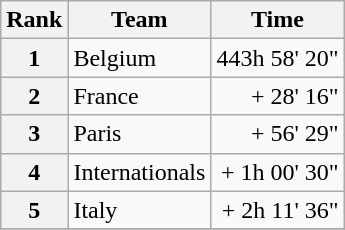<table class="wikitable">
<tr>
<th scope="col">Rank</th>
<th scope="col">Team</th>
<th scope="col">Time</th>
</tr>
<tr>
<th scope="row">1</th>
<td>Belgium</td>
<td style="text-align:right;">443h 58' 20"</td>
</tr>
<tr>
<th scope="row">2</th>
<td>France</td>
<td style="text-align:right;">+ 28' 16"</td>
</tr>
<tr>
<th scope="row">3</th>
<td>Paris</td>
<td style="text-align:right;">+ 56' 29"</td>
</tr>
<tr>
<th scope="row">4</th>
<td>Internationals</td>
<td style="text-align:right;">+ 1h 00' 30"</td>
</tr>
<tr>
<th scope="row">5</th>
<td>Italy</td>
<td style="text-align:right;">+ 2h 11' 36"</td>
</tr>
<tr>
</tr>
</table>
